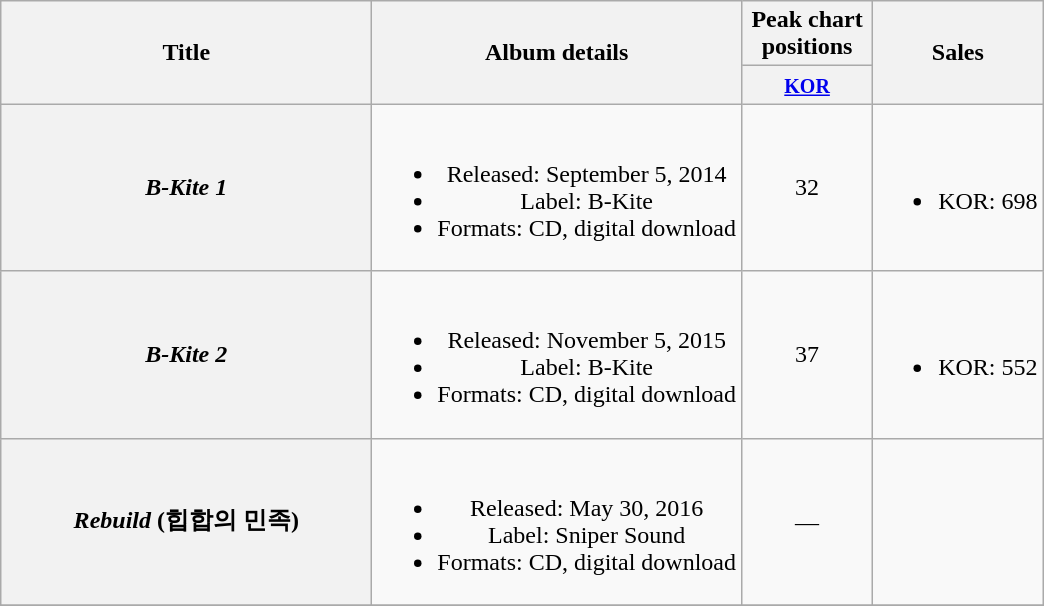<table class="wikitable plainrowheaders" style="text-align:center;">
<tr>
<th scope="col" rowspan="2" style="width:15em;">Title</th>
<th scope="col" rowspan="2">Album details</th>
<th scope="col" colspan="1" style="width:5em;">Peak chart positions</th>
<th scope="col" rowspan="2">Sales</th>
</tr>
<tr>
<th><small><a href='#'>KOR</a></small><br></th>
</tr>
<tr>
<th scope="row"><em>B-Kite 1</em></th>
<td><br><ul><li>Released: September 5, 2014</li><li>Label: B-Kite</li><li>Formats: CD, digital download</li></ul></td>
<td>32</td>
<td><br><ul><li>KOR: 698</li></ul></td>
</tr>
<tr>
<th scope="row"><em>B-Kite 2</em></th>
<td><br><ul><li>Released: November 5, 2015</li><li>Label: B-Kite</li><li>Formats: CD, digital download</li></ul></td>
<td>37</td>
<td><br><ul><li>KOR: 552</li></ul></td>
</tr>
<tr>
<th scope="row"><em>Rebuild</em> (힙합의 민족)</th>
<td><br><ul><li>Released: May 30, 2016</li><li>Label: Sniper Sound</li><li>Formats: CD, digital download</li></ul></td>
<td>—</td>
<td></td>
</tr>
<tr>
</tr>
</table>
